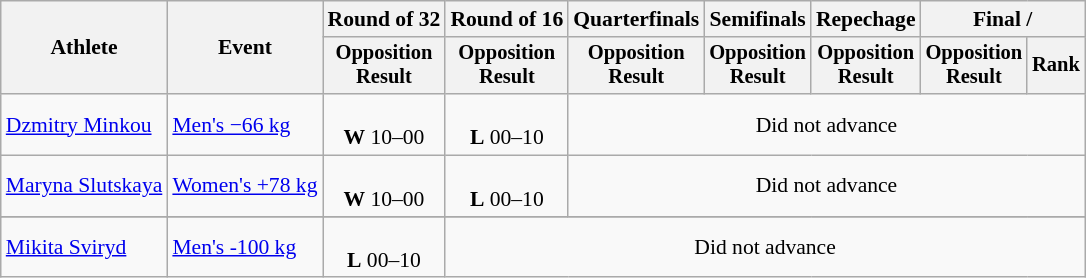<table class="wikitable" style="font-size:90%">
<tr>
<th rowspan="2">Athlete</th>
<th rowspan="2">Event</th>
<th>Round of 32</th>
<th>Round of 16</th>
<th>Quarterfinals</th>
<th>Semifinals</th>
<th>Repechage</th>
<th colspan=2>Final / </th>
</tr>
<tr style="font-size:95%">
<th>Opposition<br>Result</th>
<th>Opposition<br>Result</th>
<th>Opposition<br>Result</th>
<th>Opposition<br>Result</th>
<th>Opposition<br>Result</th>
<th>Opposition<br>Result</th>
<th>Rank</th>
</tr>
<tr align=center>
<td align=left><a href='#'>Dzmitry Minkou</a></td>
<td align=left><a href='#'>Men's −66 kg</a></td>
<td><br><strong>W</strong> 10–00</td>
<td><br><strong>L</strong> 00–10</td>
<td colspan=5>Did not advance</td>
</tr>
<tr align=center>
<td align=left><a href='#'>Maryna Slutskaya</a></td>
<td align=left><a href='#'>Women's +78 kg</a></td>
<td><br><strong>W</strong> 10–00</td>
<td><br><strong>L</strong> 00–10</td>
<td colspan=5>Did not advance</td>
</tr>
<tr>
</tr>
<tr align=center>
<td align=left><a href='#'>Mikita Sviryd</a></td>
<td align=left><a href='#'>Men's -100 kg</a></td>
<td><br><strong>L</strong> 00–10</td>
<td colspan=6>Did not advance</td>
</tr>
</table>
